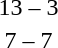<table style="text-align:center">
<tr>
<th width=200></th>
<th width=100></th>
<th width=200></th>
</tr>
<tr>
<td align=right><strong></strong></td>
<td>13 – 3</td>
<td align=left></td>
</tr>
<tr>
<td align=right><strong></strong></td>
<td>7 – 7</td>
<td align=left><strong></strong></td>
</tr>
</table>
